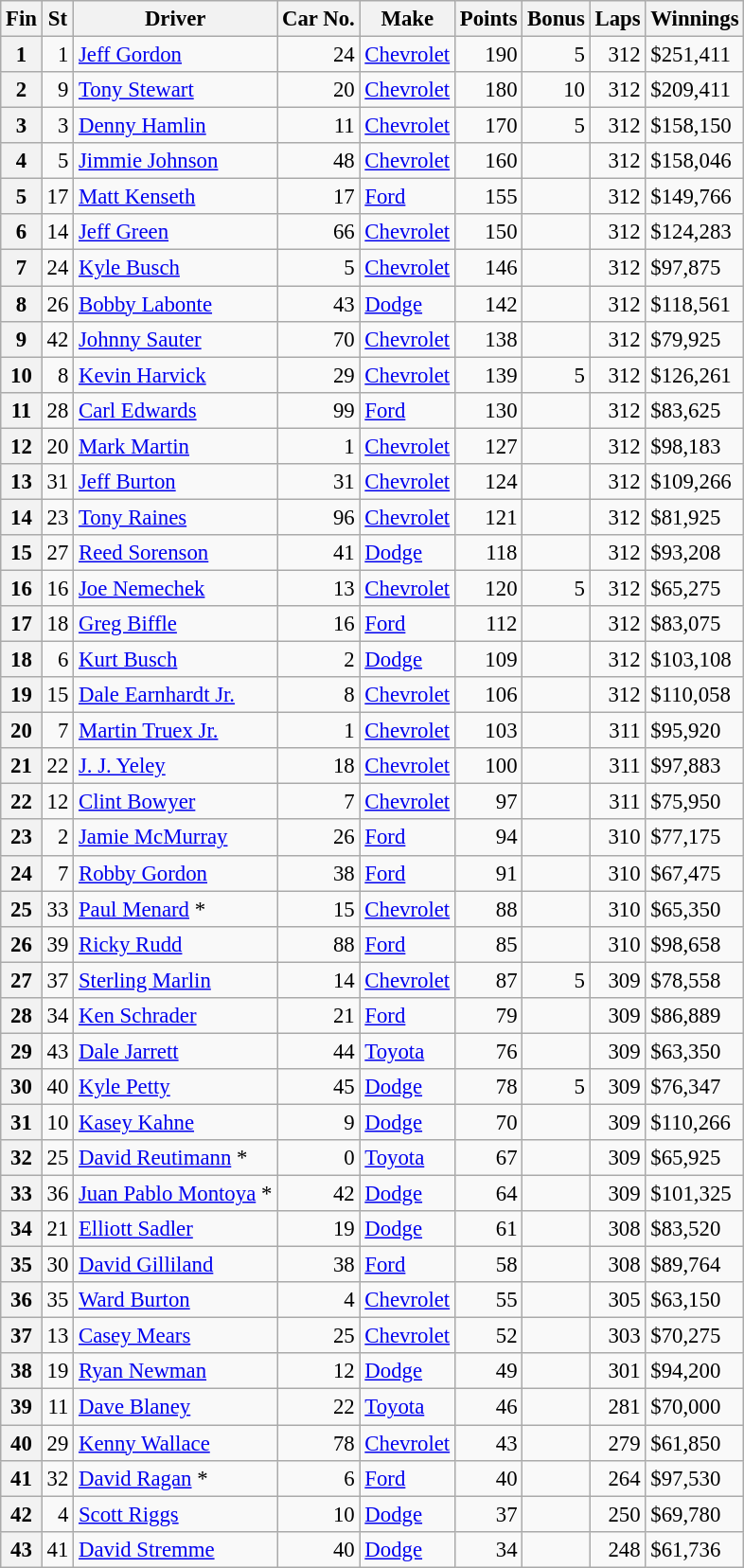<table class="wikitable" style="font-size: 95%;" cellspacing="0" cellpadding="0" border="0">
<tr>
<th>Fin</th>
<th>St</th>
<th>Driver</th>
<th>Car No.</th>
<th>Make</th>
<th>Points</th>
<th>Bonus</th>
<th>Laps</th>
<th>Winnings</th>
</tr>
<tr>
<th>1</th>
<td align="right">1</td>
<td><a href='#'>Jeff Gordon</a></td>
<td align="right">24</td>
<td><a href='#'>Chevrolet</a></td>
<td align="right">190</td>
<td align="right">5</td>
<td align="right">312</td>
<td>$251,411</td>
</tr>
<tr>
<th>2</th>
<td align="right">9</td>
<td><a href='#'>Tony Stewart</a></td>
<td align="right">20</td>
<td><a href='#'>Chevrolet</a></td>
<td align="right">180</td>
<td align="right">10</td>
<td align="right">312</td>
<td>$209,411</td>
</tr>
<tr>
<th>3</th>
<td align="right">3</td>
<td><a href='#'>Denny Hamlin</a></td>
<td align="right">11</td>
<td><a href='#'>Chevrolet</a></td>
<td align="right">170</td>
<td align="right">5</td>
<td align="right">312</td>
<td>$158,150</td>
</tr>
<tr>
<th>4</th>
<td align="right">5</td>
<td><a href='#'>Jimmie Johnson</a></td>
<td align="right">48</td>
<td><a href='#'>Chevrolet</a></td>
<td align="right">160</td>
<td></td>
<td align="right">312</td>
<td>$158,046</td>
</tr>
<tr>
<th>5</th>
<td align="right">17</td>
<td><a href='#'>Matt Kenseth</a></td>
<td align="right">17</td>
<td><a href='#'>Ford</a></td>
<td align="right">155</td>
<td></td>
<td align="right">312</td>
<td>$149,766</td>
</tr>
<tr>
<th>6</th>
<td align="right">14</td>
<td><a href='#'>Jeff Green</a></td>
<td align="right">66</td>
<td><a href='#'>Chevrolet</a></td>
<td align="right">150</td>
<td></td>
<td align="right">312</td>
<td>$124,283</td>
</tr>
<tr>
<th>7</th>
<td align="right">24</td>
<td><a href='#'>Kyle Busch</a></td>
<td align="right">5</td>
<td><a href='#'>Chevrolet</a></td>
<td align="right">146</td>
<td></td>
<td align="right">312</td>
<td>$97,875</td>
</tr>
<tr>
<th>8</th>
<td align="right">26</td>
<td><a href='#'>Bobby Labonte</a></td>
<td align="right">43</td>
<td><a href='#'>Dodge</a></td>
<td align="right">142</td>
<td></td>
<td align="right">312</td>
<td>$118,561</td>
</tr>
<tr>
<th>9</th>
<td align="right">42</td>
<td><a href='#'>Johnny Sauter</a></td>
<td align="right">70</td>
<td><a href='#'>Chevrolet</a></td>
<td align="right">138</td>
<td></td>
<td align="right">312</td>
<td>$79,925</td>
</tr>
<tr>
<th>10</th>
<td align="right">8</td>
<td><a href='#'>Kevin Harvick</a></td>
<td align="right">29</td>
<td><a href='#'>Chevrolet</a></td>
<td align="right">139</td>
<td align="right">5</td>
<td align="right">312</td>
<td>$126,261</td>
</tr>
<tr>
<th>11</th>
<td align="right">28</td>
<td><a href='#'>Carl Edwards</a></td>
<td align="right">99</td>
<td><a href='#'>Ford</a></td>
<td align="right">130</td>
<td></td>
<td align="right">312</td>
<td>$83,625</td>
</tr>
<tr>
<th>12</th>
<td align="right">20</td>
<td><a href='#'>Mark Martin</a></td>
<td align="right">1</td>
<td><a href='#'>Chevrolet</a></td>
<td align="right">127</td>
<td></td>
<td align="right">312</td>
<td>$98,183</td>
</tr>
<tr>
<th>13</th>
<td align="right">31</td>
<td><a href='#'>Jeff Burton</a></td>
<td align="right">31</td>
<td><a href='#'>Chevrolet</a></td>
<td align="right">124</td>
<td></td>
<td align="right">312</td>
<td>$109,266</td>
</tr>
<tr>
<th>14</th>
<td align="right">23</td>
<td><a href='#'>Tony Raines</a></td>
<td align="right">96</td>
<td><a href='#'>Chevrolet</a></td>
<td align="right">121</td>
<td></td>
<td align="right">312</td>
<td>$81,925</td>
</tr>
<tr>
<th>15</th>
<td align="right">27</td>
<td><a href='#'>Reed Sorenson</a></td>
<td align="right">41</td>
<td><a href='#'>Dodge</a></td>
<td align="right">118</td>
<td></td>
<td align="right">312</td>
<td>$93,208</td>
</tr>
<tr>
<th>16</th>
<td align="right">16</td>
<td><a href='#'>Joe Nemechek</a></td>
<td align="right">13</td>
<td><a href='#'>Chevrolet</a></td>
<td align="right">120</td>
<td align="right">5</td>
<td align="right">312</td>
<td>$65,275</td>
</tr>
<tr>
<th>17</th>
<td align="right">18</td>
<td><a href='#'>Greg Biffle</a></td>
<td align="right">16</td>
<td><a href='#'>Ford</a></td>
<td align="right">112</td>
<td></td>
<td align="right">312</td>
<td>$83,075</td>
</tr>
<tr>
<th>18</th>
<td align="right">6</td>
<td><a href='#'>Kurt Busch</a></td>
<td align="right">2</td>
<td><a href='#'>Dodge</a></td>
<td align="right">109</td>
<td></td>
<td align="right">312</td>
<td>$103,108</td>
</tr>
<tr>
<th>19</th>
<td align="right">15</td>
<td><a href='#'>Dale Earnhardt Jr.</a></td>
<td align="right">8</td>
<td><a href='#'>Chevrolet</a></td>
<td align="right">106</td>
<td></td>
<td align="right">312</td>
<td>$110,058</td>
</tr>
<tr>
<th>20</th>
<td align="right">7</td>
<td><a href='#'>Martin Truex Jr.</a></td>
<td align="right">1</td>
<td><a href='#'>Chevrolet</a></td>
<td align="right">103</td>
<td></td>
<td align="right">311</td>
<td>$95,920</td>
</tr>
<tr>
<th>21</th>
<td align="right">22</td>
<td><a href='#'>J. J. Yeley</a></td>
<td align="right">18</td>
<td><a href='#'>Chevrolet</a></td>
<td align="right">100</td>
<td></td>
<td align="right">311</td>
<td>$97,883</td>
</tr>
<tr>
<th>22</th>
<td align="right">12</td>
<td><a href='#'>Clint Bowyer</a></td>
<td align="right">7</td>
<td><a href='#'>Chevrolet</a></td>
<td align="right">97</td>
<td></td>
<td align="right">311</td>
<td>$75,950</td>
</tr>
<tr>
<th>23</th>
<td align="right">2</td>
<td><a href='#'>Jamie McMurray</a></td>
<td align="right">26</td>
<td><a href='#'>Ford</a></td>
<td align="right">94</td>
<td></td>
<td align="right">310</td>
<td>$77,175</td>
</tr>
<tr>
<th>24</th>
<td align="right">7</td>
<td><a href='#'>Robby Gordon</a></td>
<td align="right">38</td>
<td><a href='#'>Ford</a></td>
<td align="right">91</td>
<td></td>
<td align="right">310</td>
<td>$67,475</td>
</tr>
<tr>
<th>25</th>
<td align="right">33</td>
<td><a href='#'>Paul Menard</a> *</td>
<td align="right">15</td>
<td><a href='#'>Chevrolet</a></td>
<td align="right">88</td>
<td></td>
<td align="right">310</td>
<td>$65,350</td>
</tr>
<tr>
<th>26</th>
<td align="right">39</td>
<td><a href='#'>Ricky Rudd</a></td>
<td align="right">88</td>
<td><a href='#'>Ford</a></td>
<td align="right">85</td>
<td></td>
<td align="right">310</td>
<td>$98,658</td>
</tr>
<tr>
<th>27</th>
<td align="right">37</td>
<td><a href='#'>Sterling Marlin</a></td>
<td align="right">14</td>
<td><a href='#'>Chevrolet</a></td>
<td align="right">87</td>
<td align="right">5</td>
<td align="right">309</td>
<td>$78,558</td>
</tr>
<tr>
<th>28</th>
<td align="right">34</td>
<td><a href='#'>Ken Schrader</a></td>
<td align="right">21</td>
<td><a href='#'>Ford</a></td>
<td align="right">79</td>
<td></td>
<td align="right">309</td>
<td>$86,889</td>
</tr>
<tr>
<th>29</th>
<td align="right">43</td>
<td><a href='#'>Dale Jarrett</a></td>
<td align="right">44</td>
<td><a href='#'>Toyota</a></td>
<td align="right">76</td>
<td></td>
<td align="right">309</td>
<td>$63,350</td>
</tr>
<tr>
<th>30</th>
<td align="right">40</td>
<td><a href='#'>Kyle Petty</a></td>
<td align="right">45</td>
<td><a href='#'>Dodge</a></td>
<td align="right">78</td>
<td align="right">5</td>
<td align="right">309</td>
<td>$76,347</td>
</tr>
<tr>
<th>31</th>
<td align="right">10</td>
<td><a href='#'>Kasey Kahne</a></td>
<td align="right">9</td>
<td><a href='#'>Dodge</a></td>
<td align="right">70</td>
<td></td>
<td align="right">309</td>
<td>$110,266</td>
</tr>
<tr>
<th>32</th>
<td align="right">25</td>
<td><a href='#'>David Reutimann</a> *</td>
<td align="right">0</td>
<td><a href='#'>Toyota</a></td>
<td align="right">67</td>
<td></td>
<td align="right">309</td>
<td>$65,925</td>
</tr>
<tr>
<th>33</th>
<td align="right">36</td>
<td><a href='#'>Juan Pablo Montoya</a> *</td>
<td align="right">42</td>
<td><a href='#'>Dodge</a></td>
<td align="right">64</td>
<td></td>
<td align="right">309</td>
<td>$101,325</td>
</tr>
<tr>
<th>34</th>
<td align="right">21</td>
<td><a href='#'>Elliott Sadler</a></td>
<td align="right">19</td>
<td><a href='#'>Dodge</a></td>
<td align="right">61</td>
<td></td>
<td align="right">308</td>
<td>$83,520</td>
</tr>
<tr>
<th>35</th>
<td align="right">30</td>
<td><a href='#'>David Gilliland</a></td>
<td align="right">38</td>
<td><a href='#'>Ford</a></td>
<td align="right">58</td>
<td></td>
<td align="right">308</td>
<td>$89,764</td>
</tr>
<tr>
<th>36</th>
<td align="right">35</td>
<td><a href='#'>Ward Burton</a></td>
<td align="right">4</td>
<td><a href='#'>Chevrolet</a></td>
<td align="right">55</td>
<td></td>
<td align="right">305</td>
<td>$63,150</td>
</tr>
<tr>
<th>37</th>
<td align="right">13</td>
<td><a href='#'>Casey Mears</a></td>
<td align="right">25</td>
<td><a href='#'>Chevrolet</a></td>
<td align="right">52</td>
<td></td>
<td align="right">303</td>
<td>$70,275</td>
</tr>
<tr>
<th>38</th>
<td align="right">19</td>
<td><a href='#'>Ryan Newman</a></td>
<td align="right">12</td>
<td><a href='#'>Dodge</a></td>
<td align="right">49</td>
<td></td>
<td align="right">301</td>
<td>$94,200</td>
</tr>
<tr>
<th>39</th>
<td align="right">11</td>
<td><a href='#'>Dave Blaney</a></td>
<td align="right">22</td>
<td><a href='#'>Toyota</a></td>
<td align="right">46</td>
<td></td>
<td align="right">281</td>
<td>$70,000</td>
</tr>
<tr>
<th>40</th>
<td align="right">29</td>
<td><a href='#'>Kenny Wallace</a></td>
<td align="right">78</td>
<td><a href='#'>Chevrolet</a></td>
<td align="right">43</td>
<td></td>
<td align="right">279</td>
<td>$61,850</td>
</tr>
<tr>
<th>41</th>
<td align="right">32</td>
<td><a href='#'>David Ragan</a> *</td>
<td align="right">6</td>
<td><a href='#'>Ford</a></td>
<td align="right">40</td>
<td></td>
<td align="right">264</td>
<td>$97,530</td>
</tr>
<tr>
<th>42</th>
<td align="right">4</td>
<td><a href='#'>Scott Riggs</a></td>
<td align="right">10</td>
<td><a href='#'>Dodge</a></td>
<td align="right">37</td>
<td></td>
<td align="right">250</td>
<td>$69,780</td>
</tr>
<tr>
<th>43</th>
<td align="right">41</td>
<td><a href='#'>David Stremme</a></td>
<td align="right">40</td>
<td><a href='#'>Dodge</a></td>
<td align="right">34</td>
<td></td>
<td align="right">248</td>
<td>$61,736</td>
</tr>
</table>
